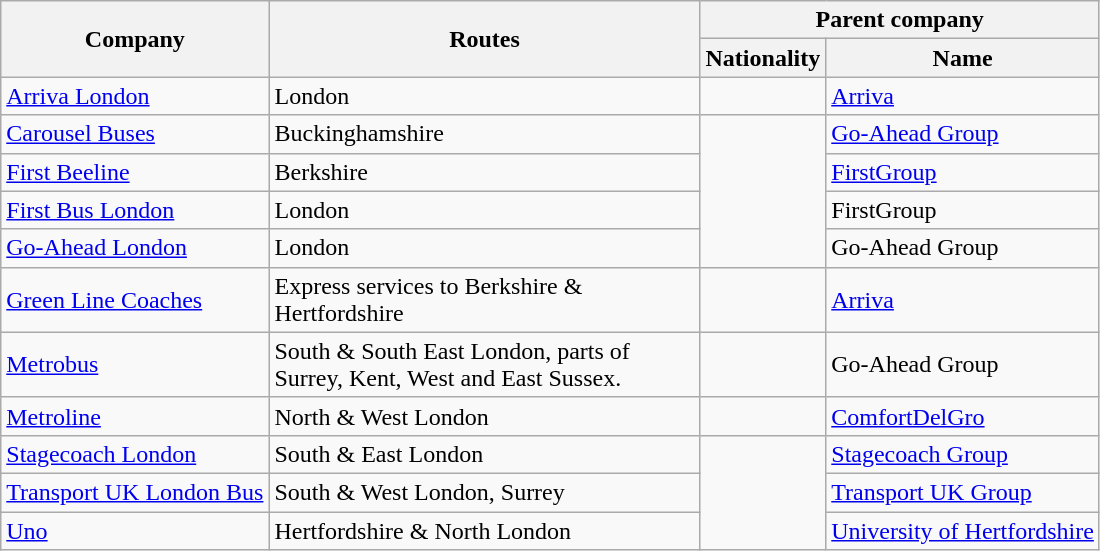<table class="wikitable sortable">
<tr>
<th rowspan=2>Company</th>
<th rowspan=2 width=280pt>Routes</th>
<th colspan=2>Parent company</th>
</tr>
<tr>
<th>Nationality</th>
<th>Name</th>
</tr>
<tr>
<td><a href='#'>Arriva London</a></td>
<td>London</td>
<td></td>
<td><a href='#'>Arriva</a></td>
</tr>
<tr>
<td><a href='#'>Carousel Buses</a></td>
<td>Buckinghamshire</td>
<td rowspan="4"></td>
<td><a href='#'>Go-Ahead Group</a></td>
</tr>
<tr>
<td><a href='#'>First Beeline</a></td>
<td>Berkshire</td>
<td><a href='#'>FirstGroup</a></td>
</tr>
<tr>
<td><a href='#'>First Bus London</a></td>
<td>London</td>
<td>FirstGroup</td>
</tr>
<tr>
<td><a href='#'>Go-Ahead London</a></td>
<td>London</td>
<td>Go-Ahead Group</td>
</tr>
<tr>
<td><a href='#'>Green Line Coaches</a></td>
<td>Express services to Berkshire & Hertfordshire</td>
<td></td>
<td><a href='#'>Arriva</a></td>
</tr>
<tr>
<td><a href='#'>Metrobus</a></td>
<td>South & South East London, parts of Surrey, Kent, West and East Sussex.</td>
<td></td>
<td>Go-Ahead Group</td>
</tr>
<tr>
<td><a href='#'>Metroline</a></td>
<td>North & West London</td>
<td></td>
<td><a href='#'>ComfortDelGro</a></td>
</tr>
<tr>
<td><a href='#'>Stagecoach London</a></td>
<td>South & East London</td>
<td rowspan="3"></td>
<td><a href='#'>Stagecoach Group</a></td>
</tr>
<tr>
<td><a href='#'>Transport UK London Bus</a></td>
<td>South & West London, Surrey</td>
<td><a href='#'>Transport UK Group</a></td>
</tr>
<tr>
<td><a href='#'>Uno</a></td>
<td>Hertfordshire & North London</td>
<td><a href='#'>University of Hertfordshire</a></td>
</tr>
</table>
